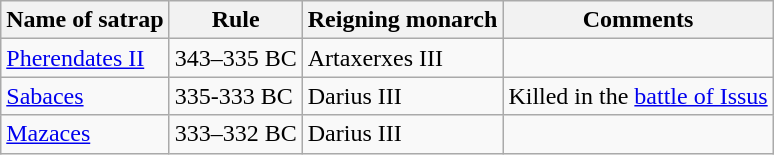<table class="wikitable">
<tr>
<th>Name of satrap</th>
<th>Rule</th>
<th>Reigning monarch</th>
<th>Comments</th>
</tr>
<tr>
<td><a href='#'>Pherendates II</a></td>
<td>343–335 BC</td>
<td>Artaxerxes III</td>
<td></td>
</tr>
<tr>
<td><a href='#'>Sabaces</a></td>
<td>335-333 BC</td>
<td>Darius III</td>
<td>Killed in the <a href='#'>battle of Issus</a></td>
</tr>
<tr>
<td><a href='#'>Mazaces</a></td>
<td>333–332 BC</td>
<td>Darius III</td>
<td></td>
</tr>
</table>
